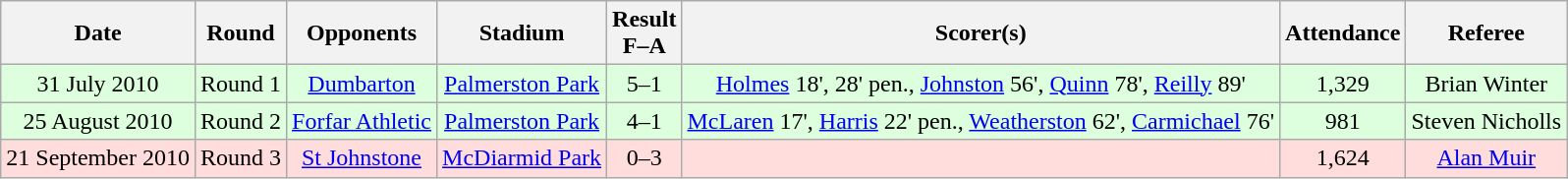<table class="wikitable" style="text-align:center">
<tr>
<th>Date</th>
<th>Round</th>
<th>Opponents</th>
<th>Stadium</th>
<th>Result<br>F–A</th>
<th>Scorer(s)</th>
<th>Attendance</th>
<th>Referee</th>
</tr>
<tr bgcolor="ddffdd">
<td>31 July 2010</td>
<td>Round 1</td>
<td><a href='#'>Dumbarton</a></td>
<td><a href='#'>Palmerston Park</a></td>
<td>5–1</td>
<td><a href='#'>Holmes</a> 18', 28' pen.,  <a href='#'>Johnston</a> 56',  <a href='#'>Quinn</a> 78',  <a href='#'>Reilly</a> 89'</td>
<td>1,329</td>
<td>Brian Winter</td>
</tr>
<tr bgcolor="ddffdd">
<td>25 August 2010</td>
<td>Round 2</td>
<td><a href='#'>Forfar Athletic</a></td>
<td><a href='#'>Palmerston Park</a></td>
<td>4–1</td>
<td><a href='#'>McLaren</a> 17',  <a href='#'>Harris</a> 22' pen.,  <a href='#'>Weatherston</a> 62',  <a href='#'>Carmichael</a> 76'</td>
<td>981</td>
<td>Steven Nicholls</td>
</tr>
<tr bgcolor="ffdddd">
<td>21 September 2010</td>
<td>Round 3</td>
<td><a href='#'>St Johnstone</a></td>
<td><a href='#'>McDiarmid Park</a></td>
<td>0–3</td>
<td></td>
<td>1,624</td>
<td><a href='#'>Alan Muir</a></td>
</tr>
</table>
